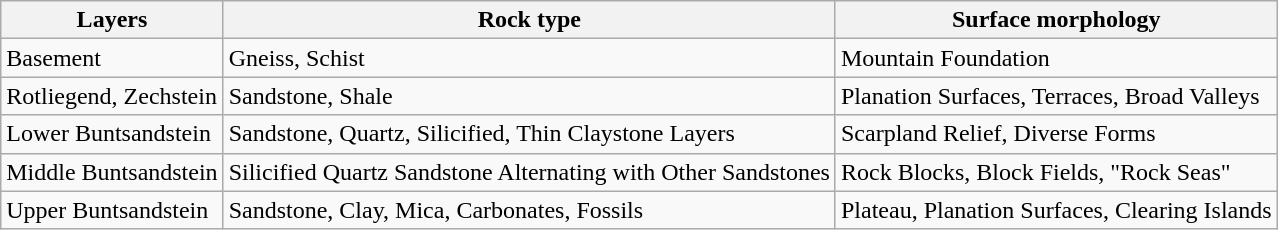<table class="wikitable float-right">
<tr>
<th>Layers</th>
<th>Rock type</th>
<th>Surface morphology</th>
</tr>
<tr>
<td>Basement</td>
<td>Gneiss, Schist</td>
<td>Mountain Foundation</td>
</tr>
<tr>
<td>Rotliegend, Zechstein</td>
<td>Sandstone, Shale</td>
<td>Planation Surfaces, Terraces, Broad Valleys</td>
</tr>
<tr>
<td>Lower Buntsandstein</td>
<td>Sandstone, Quartz, Silicified, Thin Claystone Layers</td>
<td>Scarpland Relief, Diverse Forms</td>
</tr>
<tr>
<td>Middle Buntsandstein</td>
<td>Silicified Quartz Sandstone Alternating with Other Sandstones</td>
<td>Rock Blocks, Block Fields, "Rock Seas"</td>
</tr>
<tr>
<td>Upper Buntsandstein</td>
<td>Sandstone, Clay, Mica, Carbonates, Fossils</td>
<td>Plateau, Planation Surfaces, Clearing Islands</td>
</tr>
</table>
